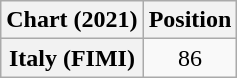<table class="wikitable plainrowheaders" style="text-align:center;">
<tr>
<th>Chart (2021)</th>
<th>Position</th>
</tr>
<tr>
<th scope="row">Italy (FIMI)</th>
<td>86</td>
</tr>
</table>
